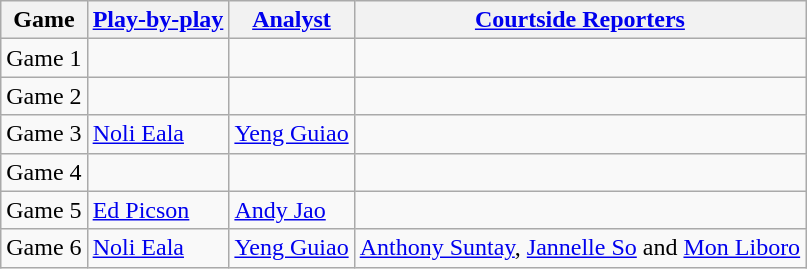<table class=wikitable>
<tr>
<th>Game</th>
<th><a href='#'>Play-by-play</a></th>
<th><a href='#'>Analyst</a></th>
<th><a href='#'>Courtside Reporters</a></th>
</tr>
<tr>
<td>Game 1</td>
<td></td>
<td></td>
<td></td>
</tr>
<tr>
<td>Game 2</td>
<td></td>
<td></td>
<td></td>
</tr>
<tr>
<td>Game 3</td>
<td><a href='#'>Noli Eala</a></td>
<td><a href='#'>Yeng Guiao</a></td>
<td></td>
</tr>
<tr>
<td>Game 4</td>
<td></td>
<td></td>
<td></td>
</tr>
<tr>
<td>Game 5</td>
<td><a href='#'>Ed Picson</a></td>
<td><a href='#'>Andy Jao</a></td>
<td></td>
</tr>
<tr>
<td>Game 6</td>
<td><a href='#'>Noli Eala</a></td>
<td><a href='#'>Yeng Guiao</a></td>
<td><a href='#'>Anthony Suntay</a>, <a href='#'>Jannelle So</a> and <a href='#'>Mon Liboro</a></td>
</tr>
</table>
